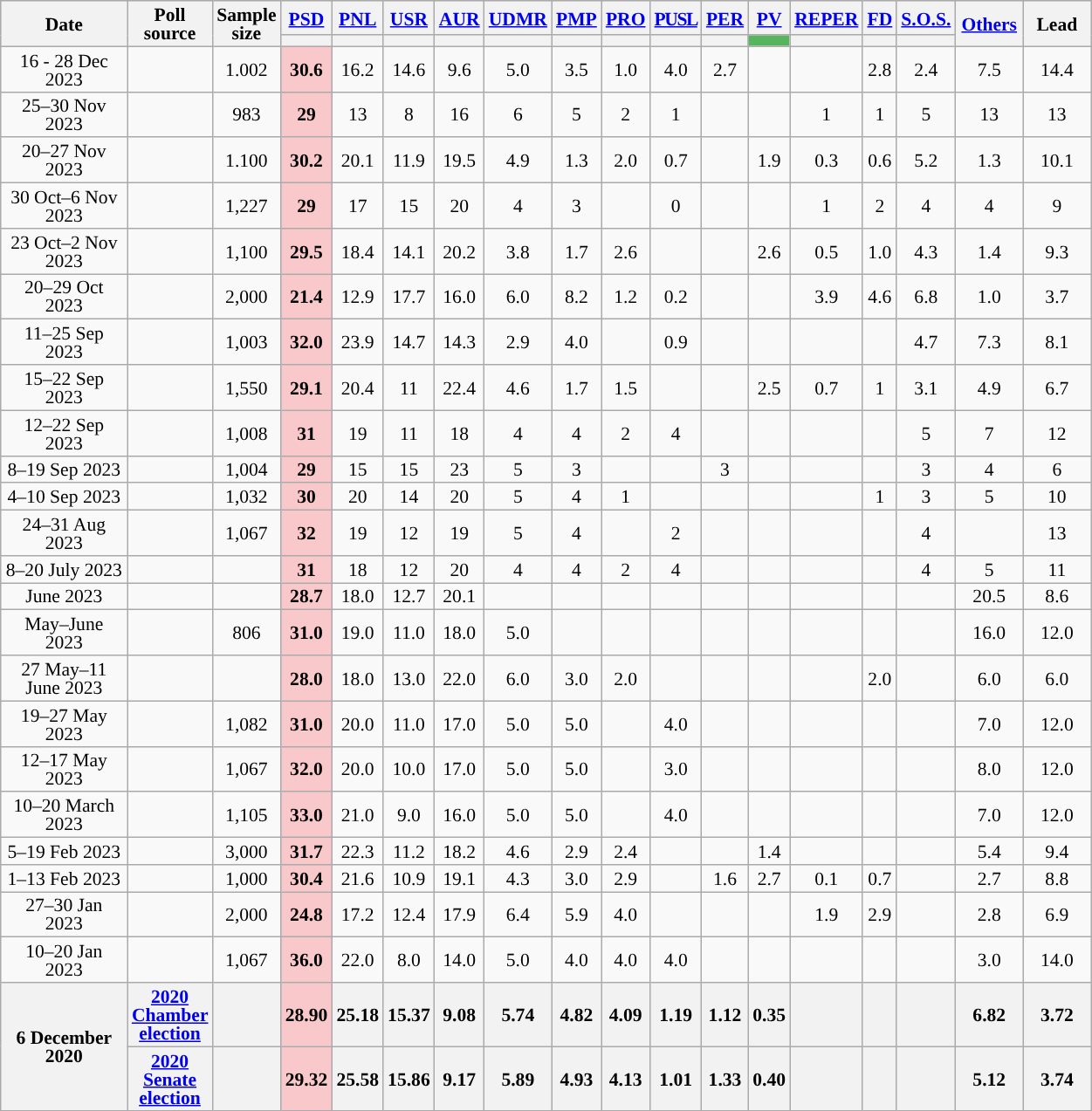<table class="wikitable sortable mw-datatable" style="text-align:center;font-size:90%;line-height:14px;">
<tr style="background:lightgrey;">
<th rowspan="2" style="width:90px;">Date</th>
<th rowspan="2" style="width:40px;">Poll source</th>
<th rowspan="2" class="unsortable" style="width:20px;">Sample size</th>
<th class="unsortable" style="width:30px;"><a href='#'>PSD</a></th>
<th class="unsortable" style="width:15px;"><a href='#'>PNL</a></th>
<th class="unsortable" style="width:30px;"><a href='#'>USR</a></th>
<th class="unsortable" style="width:30px;"><a href='#'>AUR</a></th>
<th class="unsortable" style="width:30px;"><a href='#'>UDMR</a></th>
<th class="unsortable" style="width:30px;"><a href='#'>PMP</a></th>
<th class="unsortable" style="width:30px;"><a href='#'>PRO</a></th>
<th class="unsortable" style="width:30px;letter-spacing:-1px;"><a href='#'>PUSL</a></th>
<th><a href='#'>PER</a></th>
<th class="unsortable" style="width:15px;"><a href='#'>PV</a></th>
<th><a href='#'>REPER</a></th>
<th class="unsortable" style="width:15px;"><a href='#'>FD</a></th>
<th><a href='#'>S.O.S.</a></th>
<th rowspan="2" style="width:45px;"><a href='#'>Others</a></th>
<th rowspan="2" style="width:45px;">Lead</th>
</tr>
<tr>
<th data-sort-type="number" style="background:"></th>
<th data-sort-type="number" style="background:"></th>
<th data-sort-type="number" style="background:"></th>
<th data-sort-type="number" style="background:"></th>
<th data-sort-type="number" style="background:"></th>
<th data-sort-type="number" style="background:"></th>
<th data-sort-type="number" style="background:"></th>
<th data-sort-type="number" style="background:"></th>
<th data-sort-type="number" style="background:"></th>
<th data-sort-type="number" style="background:#57B45F"></th>
<th data-sort-type="number" style="background:"></th>
<th data-sort-type="number" style="background:"></th>
<th data-sort-type="number" style="background:"></th>
</tr>
<tr>
<td>16 - 28 Dec 2023</td>
<td></td>
<td>1.002</td>
<td style="background:#F9C8CA"><strong>30.6</strong></td>
<td>16.2</td>
<td>14.6</td>
<td>9.6</td>
<td>5.0</td>
<td>3.5</td>
<td>1.0</td>
<td>4.0</td>
<td>2.7</td>
<td></td>
<td></td>
<td>2.8</td>
<td>2.4</td>
<td>7.5</td>
<td style="background:">14.4</td>
</tr>
<tr>
<td>25–30 Nov 2023</td>
<td></td>
<td>983</td>
<td style="background:#F9C8CA"><strong>29</strong></td>
<td>13</td>
<td>8</td>
<td>16</td>
<td>6</td>
<td>5</td>
<td>2</td>
<td>1</td>
<td></td>
<td></td>
<td>1</td>
<td>1</td>
<td>5</td>
<td>13</td>
<td style="background:">13</td>
</tr>
<tr>
<td>20–27 Nov 2023</td>
<td></td>
<td>1.100</td>
<td style="background:#F9C8CA"><strong>30.2</strong></td>
<td>20.1</td>
<td>11.9</td>
<td>19.5</td>
<td>4.9</td>
<td>1.3</td>
<td>2.0</td>
<td>0.7</td>
<td></td>
<td>1.9</td>
<td>0.3</td>
<td>0.6</td>
<td>5.2</td>
<td>1.3</td>
<td style="background:">10.1</td>
</tr>
<tr>
<td data-sort-value="2023-11-06">30 Oct–6 Nov 2023</td>
<td></td>
<td>1,227</td>
<td style="background:#F9C8CA"><strong>29</strong></td>
<td>17</td>
<td>15</td>
<td>20</td>
<td>4</td>
<td>3</td>
<td></td>
<td>0</td>
<td></td>
<td></td>
<td>1</td>
<td>2</td>
<td>4</td>
<td>4</td>
<td style="background:">9</td>
</tr>
<tr>
<td>23 Oct–2 Nov 2023</td>
<td></td>
<td>1,100</td>
<td style="background:#F9C8CA"><strong>29.5</strong></td>
<td>18.4</td>
<td>14.1</td>
<td>20.2</td>
<td>3.8</td>
<td>1.7</td>
<td>2.6</td>
<td></td>
<td></td>
<td>2.6</td>
<td>0.5</td>
<td>1.0</td>
<td>4.3</td>
<td>1.4</td>
<td style="background:">9.3</td>
</tr>
<tr>
<td>20–29 Oct 2023</td>
<td></td>
<td>2,000</td>
<td style="background:#F9C8CA"><strong>21.4</strong></td>
<td>12.9</td>
<td>17.7</td>
<td>16.0</td>
<td>6.0</td>
<td>8.2</td>
<td>1.2</td>
<td>0.2</td>
<td></td>
<td></td>
<td>3.9</td>
<td>4.6</td>
<td>6.8</td>
<td>1.0</td>
<td style="background:">3.7</td>
</tr>
<tr>
<td>11–25 Sep 2023</td>
<td></td>
<td>1,003</td>
<td style="background:#F9C8CA"><strong>32.0</strong></td>
<td>23.9</td>
<td>14.7</td>
<td>14.3</td>
<td>2.9</td>
<td>4.0</td>
<td></td>
<td>0.9</td>
<td></td>
<td></td>
<td></td>
<td></td>
<td>4.7</td>
<td>7.3</td>
<td style="background:">8.1</td>
</tr>
<tr>
<td>15–22 Sep 2023</td>
<td></td>
<td>1,550</td>
<td style="background:#F9C8CA"><strong>29.1</strong></td>
<td>20.4</td>
<td>11</td>
<td>22.4</td>
<td>4.6</td>
<td>1.7</td>
<td>1.5</td>
<td></td>
<td></td>
<td>2.5</td>
<td>0.7</td>
<td>1</td>
<td>3.1</td>
<td>4.9</td>
<td style="background:">6.7</td>
</tr>
<tr>
<td>12–22 Sep 2023</td>
<td></td>
<td>1,008</td>
<td style="background:#F9C8CA"><strong>31</strong></td>
<td>19</td>
<td>11</td>
<td>18</td>
<td>4</td>
<td>4</td>
<td>2</td>
<td>4</td>
<td></td>
<td></td>
<td></td>
<td></td>
<td>5</td>
<td>7</td>
<td style="background:">12</td>
</tr>
<tr>
<td>8–19 Sep 2023</td>
<td></td>
<td>1,004</td>
<td style="background:#F9C8CA"><strong>29</strong></td>
<td>15</td>
<td>15</td>
<td>23</td>
<td>5</td>
<td>3</td>
<td></td>
<td></td>
<td>3</td>
<td></td>
<td></td>
<td></td>
<td>3</td>
<td>4</td>
<td style="background:">6</td>
</tr>
<tr>
<td>4–10 Sep 2023</td>
<td></td>
<td>1,032</td>
<td style="background:#F9C8CA"><strong>30</strong></td>
<td>20</td>
<td>14</td>
<td>20</td>
<td>5</td>
<td>4</td>
<td>1</td>
<td></td>
<td></td>
<td></td>
<td></td>
<td>1</td>
<td>3</td>
<td>5</td>
<td style="background:">10</td>
</tr>
<tr>
<td>24–31 Aug 2023</td>
<td></td>
<td>1,067</td>
<td style="background:#F9C8CA"><strong>32</strong></td>
<td>19</td>
<td>12</td>
<td>19</td>
<td>5</td>
<td>4</td>
<td></td>
<td>2</td>
<td></td>
<td></td>
<td></td>
<td></td>
<td>4</td>
<td></td>
<td style="background:">13</td>
</tr>
<tr>
<td>8–20 July 2023</td>
<td></td>
<td></td>
<td style="background:#F9C8CA"><strong>31</strong></td>
<td>18</td>
<td>12</td>
<td>20</td>
<td>4</td>
<td>4</td>
<td>2</td>
<td>4</td>
<td></td>
<td></td>
<td></td>
<td></td>
<td>4</td>
<td>5</td>
<td style="background:">11</td>
</tr>
<tr>
<td>June 2023</td>
<td></td>
<td></td>
<td style="background:#F9C8CA"><strong>28.7</strong></td>
<td>18.0</td>
<td>12.7</td>
<td>20.1</td>
<td></td>
<td></td>
<td></td>
<td></td>
<td></td>
<td></td>
<td></td>
<td></td>
<td></td>
<td>20.5</td>
<td style="background:">8.6</td>
</tr>
<tr>
<td>May–June 2023</td>
<td></td>
<td>806</td>
<td style="background:#F9C8CA"><strong>31.0</strong></td>
<td>19.0</td>
<td>11.0</td>
<td>18.0</td>
<td>5.0</td>
<td></td>
<td></td>
<td></td>
<td></td>
<td></td>
<td></td>
<td></td>
<td></td>
<td>16.0</td>
<td style="background:">12.0</td>
</tr>
<tr>
<td>27 May–11 June 2023</td>
<td></td>
<td></td>
<td style="background:#F9C8CA"><strong>28.0</strong></td>
<td>18.0</td>
<td>13.0</td>
<td>22.0</td>
<td>6.0</td>
<td>3.0</td>
<td>2.0</td>
<td></td>
<td></td>
<td></td>
<td></td>
<td>2.0</td>
<td></td>
<td>6.0</td>
<td style="background:">6.0</td>
</tr>
<tr>
<td>19–27 May 2023</td>
<td></td>
<td>1,082</td>
<td style="background:#F9C8CA"><strong>31.0</strong></td>
<td>20.0</td>
<td>11.0</td>
<td>17.0</td>
<td>5.0</td>
<td>5.0</td>
<td></td>
<td>4.0</td>
<td></td>
<td></td>
<td></td>
<td></td>
<td></td>
<td>7.0</td>
<td style="background:">12.0</td>
</tr>
<tr>
<td>12–17 May 2023</td>
<td></td>
<td>1,067</td>
<td style="background:#F9C8CA"><strong>32.0</strong></td>
<td>20.0</td>
<td>10.0</td>
<td>17.0</td>
<td>5.0</td>
<td>5.0</td>
<td></td>
<td>3.0</td>
<td></td>
<td></td>
<td></td>
<td></td>
<td></td>
<td>8.0</td>
<td style="background:">12.0</td>
</tr>
<tr>
<td>10–20 March 2023</td>
<td></td>
<td>1,105</td>
<td style="background:#F9C8CA"><strong>33.0</strong></td>
<td>21.0</td>
<td>9.0</td>
<td>16.0</td>
<td>5.0</td>
<td>5.0</td>
<td></td>
<td>4.0</td>
<td></td>
<td></td>
<td></td>
<td></td>
<td></td>
<td>7.0</td>
<td style="background:">12.0</td>
</tr>
<tr>
<td>5–19 Feb 2023</td>
<td></td>
<td>3,000</td>
<td style="background:#F9C8CA"><strong>31.7</strong></td>
<td>22.3</td>
<td>11.2</td>
<td>18.2</td>
<td>4.6</td>
<td>2.9</td>
<td>2.4</td>
<td></td>
<td></td>
<td>1.4</td>
<td></td>
<td></td>
<td></td>
<td>5.4</td>
<td style="background:">9.4</td>
</tr>
<tr>
<td>1–13 Feb 2023</td>
<td></td>
<td>1,000</td>
<td style="background:#F9C8CA"><strong>30.4</strong></td>
<td>21.6</td>
<td>10.9</td>
<td>19.1</td>
<td>4.3</td>
<td>3.0</td>
<td>2.9</td>
<td></td>
<td>1.6</td>
<td>2.7</td>
<td>0.1</td>
<td>0.7</td>
<td></td>
<td>2.7</td>
<td style="background:">8.8</td>
</tr>
<tr>
<td>27–30 Jan 2023</td>
<td></td>
<td>2,000</td>
<td style="background:#F9C8CA"><strong>24.8</strong></td>
<td>17.2</td>
<td>12.4</td>
<td>17.9</td>
<td>6.4</td>
<td>5.9</td>
<td>4.0</td>
<td></td>
<td></td>
<td></td>
<td>1.9</td>
<td>2.9</td>
<td></td>
<td>2.8</td>
<td style="background:">6.9</td>
</tr>
<tr>
<td>10–20 Jan 2023</td>
<td></td>
<td>1,067</td>
<td style="background:#F9C8CA"><strong>36.0</strong></td>
<td>22.0</td>
<td>8.0</td>
<td>14.0</td>
<td>5.0</td>
<td>4.0</td>
<td>4.0</td>
<td>4.0</td>
<td></td>
<td></td>
<td></td>
<td></td>
<td></td>
<td>3.0</td>
<td style="background:">14.0</td>
</tr>
<tr>
<th rowspan="2" data-sort-value="2020-12-06">6 December 2020</th>
<th><a href='#'>2020 Chamber election</a></th>
<th></th>
<th style="background:#F9C8CA;">28.90</th>
<th>25.18</th>
<th>15.37</th>
<th>9.08</th>
<th>5.74</th>
<th>4.82</th>
<th>4.09</th>
<th>1.19</th>
<th>1.12</th>
<th>0.35</th>
<th></th>
<th></th>
<th></th>
<th>6.82</th>
<th style="background:">3.72</th>
</tr>
<tr>
<th><a href='#'>2020 Senate election</a></th>
<th></th>
<th style="background:#F9C8CA;">29.32</th>
<th>25.58</th>
<th>15.86</th>
<th>9.17</th>
<th>5.89</th>
<th>4.93</th>
<th>4.13</th>
<th>1.01</th>
<th>1.33</th>
<th>0.40</th>
<th></th>
<th></th>
<th></th>
<th>5.12</th>
<th style="background:">3.74</th>
</tr>
</table>
